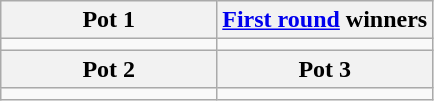<table class="wikitable">
<tr>
<th width=50%>Pot 1</th>
<th width=50%><a href='#'>First round</a> winners</th>
</tr>
<tr>
<td></td>
<td></td>
</tr>
<tr>
<th>Pot 2</th>
<th>Pot 3</th>
</tr>
<tr>
<td></td>
<td></td>
</tr>
</table>
